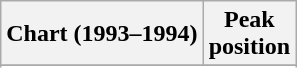<table class="wikitable plainrowheaders sortable" style="text-align:center">
<tr>
<th>Chart (1993–1994)</th>
<th>Peak<br>position</th>
</tr>
<tr>
</tr>
<tr>
</tr>
<tr>
</tr>
</table>
